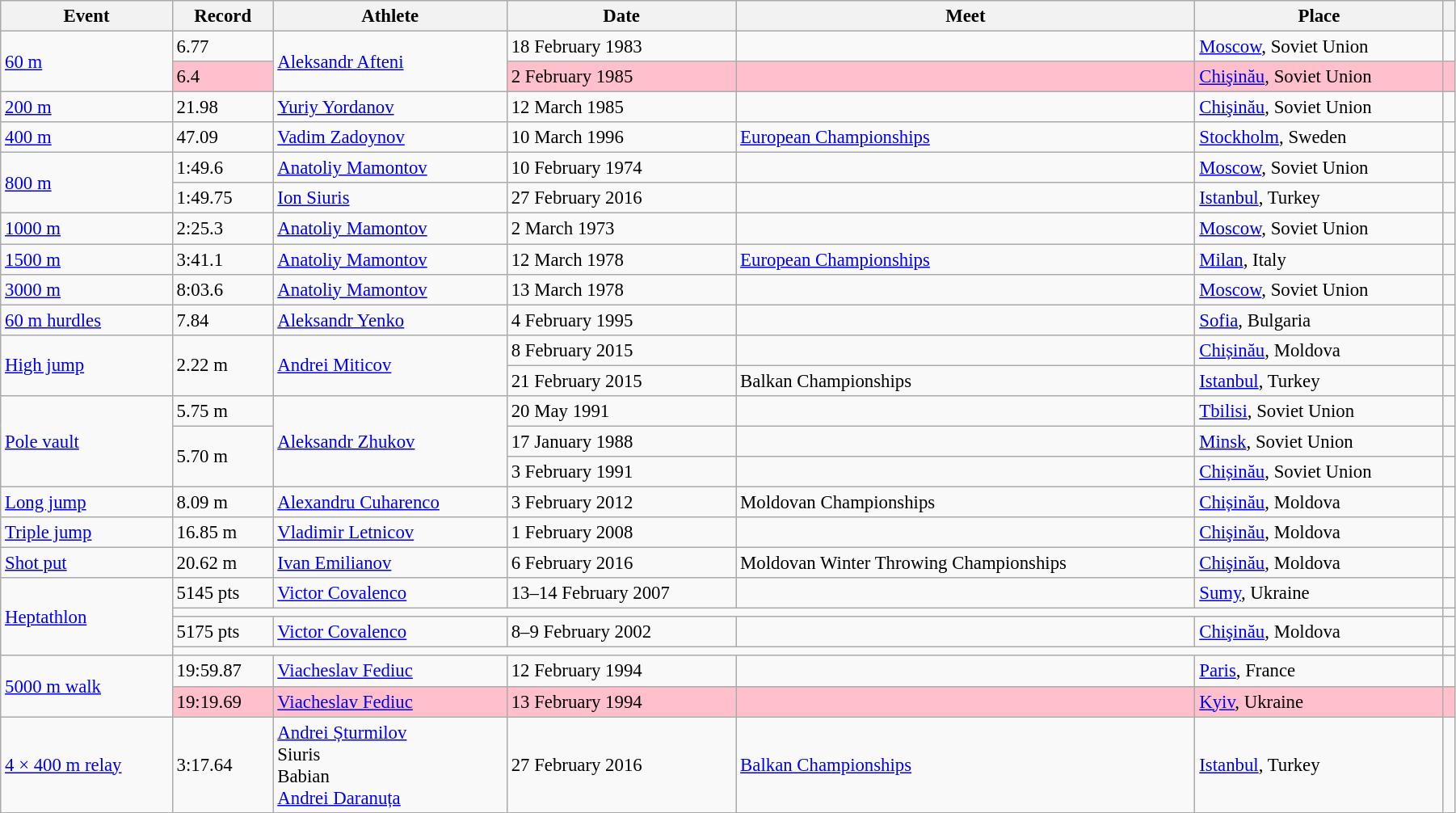<table class="wikitable" style="font-size:95%; width: 95%;">
<tr>
<th>Event</th>
<th>Record</th>
<th>Athlete</th>
<th>Date</th>
<th>Meet</th>
<th>Place</th>
<th></th>
</tr>
<tr>
<td rowspan=2><a href='#'>60 m</a></td>
<td>6.77</td>
<td rowspan=2><a href='#'>Aleksandr Afteni</a></td>
<td>18 February 1983</td>
<td></td>
<td><a href='#'>Moscow</a>, Soviet Union</td>
<td></td>
</tr>
<tr style="background:pink">
<td>6.4 </td>
<td>2 February 1985</td>
<td></td>
<td><a href='#'>Chişinău</a>, Soviet Union</td>
<td></td>
</tr>
<tr>
<td><a href='#'>200 m</a></td>
<td>21.98</td>
<td><a href='#'>Yuriy Yordanov</a></td>
<td>12 March 1985</td>
<td></td>
<td><a href='#'>Chişinău</a>, Soviet Union</td>
<td></td>
</tr>
<tr>
<td><a href='#'>400 m</a></td>
<td>47.09</td>
<td><a href='#'>Vadim Zadoynov</a></td>
<td>10 March 1996</td>
<td><a href='#'>European Championships</a></td>
<td><a href='#'>Stockholm</a>, Sweden</td>
<td></td>
</tr>
<tr>
<td rowspan=2><a href='#'>800 m</a></td>
<td>1:49.6 </td>
<td><a href='#'>Anatoliy Mamontov</a></td>
<td>10 February 1974</td>
<td></td>
<td><a href='#'>Moscow</a>, Soviet Union</td>
<td></td>
</tr>
<tr>
<td>1:49.75</td>
<td><a href='#'>Ion Siuris</a></td>
<td>27 February 2016</td>
<td></td>
<td><a href='#'>Istanbul</a>, Turkey</td>
<td></td>
</tr>
<tr>
<td><a href='#'>1000 m</a></td>
<td>2:25.3 </td>
<td><a href='#'>Anatoliy Mamontov</a></td>
<td>2 March 1973</td>
<td></td>
<td><a href='#'>Moscow</a>, Soviet Union</td>
<td></td>
</tr>
<tr>
<td><a href='#'>1500 m</a></td>
<td>3:41.1 </td>
<td><a href='#'>Anatoliy Mamontov</a></td>
<td>12 March 1978</td>
<td><a href='#'>European Championships</a></td>
<td><a href='#'>Milan</a>, Italy</td>
<td></td>
</tr>
<tr>
<td><a href='#'>3000 m</a></td>
<td>8:03.6 </td>
<td><a href='#'>Anatoliy Mamontov</a></td>
<td>13 March 1978</td>
<td></td>
<td><a href='#'>Moscow</a>, Soviet Union</td>
<td></td>
</tr>
<tr>
<td><a href='#'>60 m hurdles</a></td>
<td>7.84</td>
<td><a href='#'>Aleksandr Yenko</a></td>
<td>4 February 1995</td>
<td></td>
<td><a href='#'>Sofia</a>, Bulgaria</td>
<td></td>
</tr>
<tr>
<td rowspan=2><a href='#'>High jump</a></td>
<td rowspan=2>2.22 m</td>
<td rowspan=2><a href='#'>Andrei Miticov</a></td>
<td>8 February 2015</td>
<td></td>
<td><a href='#'>Chișinău</a>, Moldova</td>
<td></td>
</tr>
<tr>
<td>21 February 2015</td>
<td>Balkan Championships</td>
<td><a href='#'>Istanbul</a>, Turkey</td>
<td></td>
</tr>
<tr>
<td rowspan=3><a href='#'>Pole vault</a></td>
<td>5.75 m</td>
<td rowspan=3><a href='#'>Aleksandr Zhukov</a></td>
<td>20 May 1991</td>
<td></td>
<td><a href='#'>Tbilisi</a>, Soviet Union</td>
<td></td>
</tr>
<tr>
<td rowspan=2>5.70 m</td>
<td>17 January 1988</td>
<td></td>
<td><a href='#'>Minsk</a>, Soviet Union</td>
<td></td>
</tr>
<tr>
<td>3 February 1991</td>
<td></td>
<td><a href='#'>Chișinău</a>, Soviet Union</td>
<td></td>
</tr>
<tr>
<td><a href='#'>Long jump</a></td>
<td>8.09 m</td>
<td><a href='#'>Alexandru Cuharenco</a></td>
<td>3 February 2012</td>
<td>Moldovan Championships</td>
<td><a href='#'>Chișinău</a>, Moldova</td>
<td></td>
</tr>
<tr>
<td><a href='#'>Triple jump</a></td>
<td>16.85 m</td>
<td><a href='#'>Vladimir Letnicov</a></td>
<td>1 February 2008</td>
<td></td>
<td><a href='#'>Chişinău</a>, Moldova</td>
<td></td>
</tr>
<tr>
<td><a href='#'>Shot put</a></td>
<td>20.62 m</td>
<td><a href='#'>Ivan Emilianov</a></td>
<td>6 February 2016</td>
<td>Moldovan Winter Throwing Championships</td>
<td><a href='#'>Chişinău</a>, Moldova</td>
<td></td>
</tr>
<tr>
<td rowspan=4><a href='#'>Heptathlon</a></td>
<td>5145 pts</td>
<td><a href='#'>Victor Covalenco</a></td>
<td>13–14 February 2007</td>
<td></td>
<td><a href='#'>Sumy</a>, Ukraine</td>
<td></td>
</tr>
<tr>
<td colspan=5></td>
<td></td>
</tr>
<tr>
<td>5175 pts </td>
<td><a href='#'>Victor Covalenco</a></td>
<td>8–9 February 2002</td>
<td></td>
<td><a href='#'>Chişinău</a>, Moldova</td>
<td></td>
</tr>
<tr>
<td colspan=5></td>
<td></td>
</tr>
<tr>
<td rowspan=2><a href='#'>5000 m walk</a></td>
<td>19:59.87</td>
<td><a href='#'>Viacheslav Fediuc</a></td>
<td>12 February 1994</td>
<td></td>
<td><a href='#'>Paris</a>, France</td>
<td></td>
</tr>
<tr style="background:pink">
<td>19:19.69</td>
<td><a href='#'>Viacheslav Fediuc</a></td>
<td>13 February 1994</td>
<td></td>
<td><a href='#'>Kyiv</a>, Ukraine</td>
<td></td>
</tr>
<tr>
<td><a href='#'>4 × 400 m relay</a></td>
<td>3:17.64</td>
<td><a href='#'>Andrei Șturmilov</a><br>Siuris<br>Babian<br><a href='#'>Andrei Daranuța</a></td>
<td>27 February 2016</td>
<td><a href='#'>Balkan Championships</a></td>
<td><a href='#'>Istanbul</a>, Turkey</td>
<td></td>
</tr>
</table>
